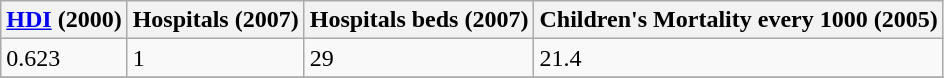<table class="wikitable" border="1">
<tr>
<th><a href='#'>HDI</a> (2000)</th>
<th>Hospitals (2007)</th>
<th>Hospitals beds (2007)</th>
<th>Children's Mortality every 1000 (2005)</th>
</tr>
<tr>
<td>0.623</td>
<td>1</td>
<td>29</td>
<td>21.4</td>
</tr>
<tr>
</tr>
</table>
